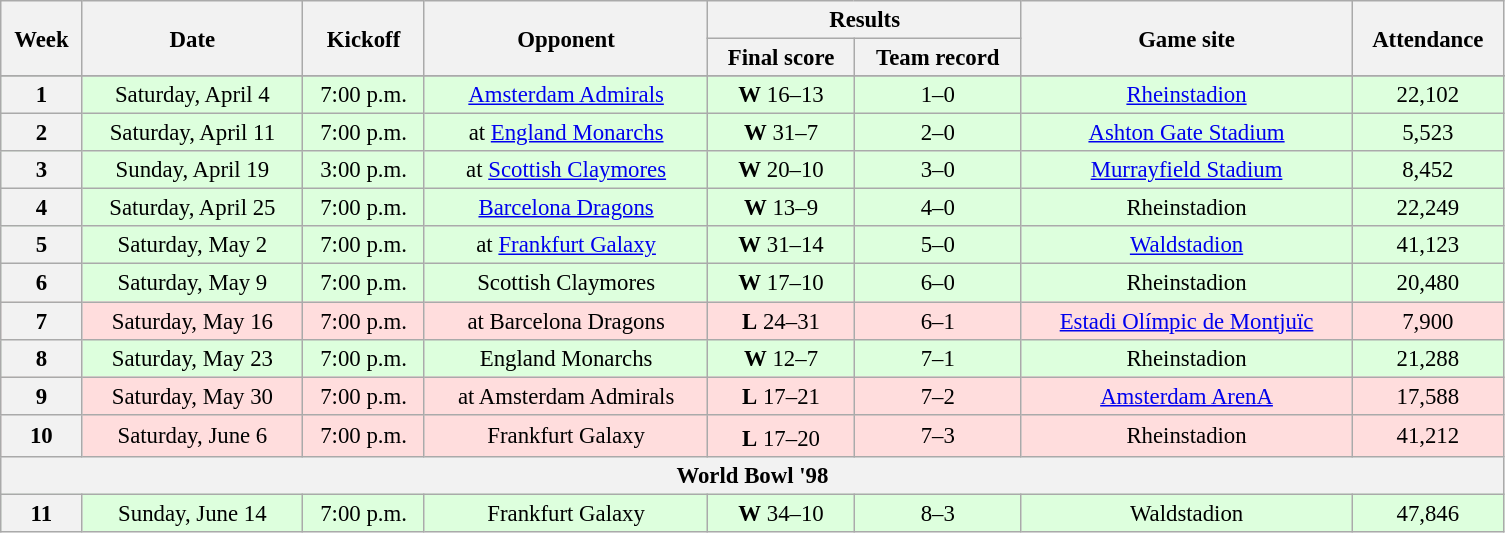<table class="wikitable" style="font-size:95%; text-align:center; width:66em">
<tr>
<th rowspan="2">Week</th>
<th rowspan="2">Date</th>
<th rowspan="2">Kickoff </th>
<th rowspan="2">Opponent</th>
<th colspan="2">Results</th>
<th rowspan="2">Game site</th>
<th rowspan="2">Attendance</th>
</tr>
<tr>
<th>Final score</th>
<th>Team record</th>
</tr>
<tr>
</tr>
<tr bgcolor="#DDFFDD">
<th>1</th>
<td>Saturday, April 4</td>
<td>7:00 p.m.</td>
<td><a href='#'>Amsterdam Admirals</a></td>
<td><strong>W</strong> 16–13</td>
<td>1–0</td>
<td><a href='#'>Rheinstadion</a></td>
<td>22,102</td>
</tr>
<tr bgcolor="#DDFFDD">
<th>2</th>
<td>Saturday, April 11</td>
<td>7:00 p.m.</td>
<td>at <a href='#'>England Monarchs</a></td>
<td><strong>W</strong> 31–7</td>
<td>2–0</td>
<td><a href='#'>Ashton Gate Stadium</a></td>
<td>5,523</td>
</tr>
<tr bgcolor="#DDFFDD">
<th>3</th>
<td>Sunday, April 19</td>
<td>3:00 p.m.</td>
<td>at <a href='#'>Scottish Claymores</a></td>
<td><strong>W</strong> 20–10</td>
<td>3–0</td>
<td><a href='#'>Murrayfield Stadium</a></td>
<td>8,452</td>
</tr>
<tr bgcolor="#DDFFDD">
<th>4</th>
<td>Saturday, April 25</td>
<td>7:00 p.m.</td>
<td><a href='#'>Barcelona Dragons</a></td>
<td><strong>W</strong> 13–9</td>
<td>4–0</td>
<td>Rheinstadion</td>
<td>22,249</td>
</tr>
<tr bgcolor="#DDFFDD">
<th>5</th>
<td>Saturday, May 2</td>
<td>7:00 p.m.</td>
<td>at <a href='#'>Frankfurt Galaxy</a></td>
<td><strong>W</strong> 31–14</td>
<td>5–0</td>
<td><a href='#'>Waldstadion</a></td>
<td>41,123</td>
</tr>
<tr bgcolor="#DDFFDD">
<th>6</th>
<td>Saturday, May 9</td>
<td>7:00 p.m.</td>
<td>Scottish Claymores</td>
<td><strong>W</strong> 17–10</td>
<td>6–0</td>
<td>Rheinstadion</td>
<td>20,480</td>
</tr>
<tr bgcolor="#FFDDDD">
<th>7</th>
<td>Saturday, May 16</td>
<td>7:00 p.m.</td>
<td>at Barcelona Dragons</td>
<td><strong>L</strong> 24–31</td>
<td>6–1</td>
<td><a href='#'>Estadi Olímpic de Montjuïc</a></td>
<td>7,900</td>
</tr>
<tr bgcolor="#DDFFDD">
<th>8</th>
<td>Saturday, May 23</td>
<td>7:00 p.m.</td>
<td>England Monarchs</td>
<td><strong>W</strong> 12–7</td>
<td>7–1</td>
<td>Rheinstadion</td>
<td>21,288</td>
</tr>
<tr bgcolor="#FFDDDD">
<th>9</th>
<td>Saturday, May 30</td>
<td>7:00 p.m.</td>
<td>at Amsterdam Admirals</td>
<td><strong>L</strong> 17–21</td>
<td>7–2</td>
<td><a href='#'>Amsterdam ArenA</a></td>
<td>17,588</td>
</tr>
<tr bgcolor="#FFDDDD">
<th>10</th>
<td>Saturday, June 6</td>
<td>7:00 p.m.</td>
<td>Frankfurt Galaxy</td>
<td><strong>L</strong> 17–20 <sup></sup></td>
<td>7–3</td>
<td>Rheinstadion</td>
<td>41,212</td>
</tr>
<tr>
<th colspan=8>World Bowl '98</th>
</tr>
<tr bgcolor="#DDFFDD">
<th>11</th>
<td>Sunday, June 14</td>
<td>7:00 p.m.</td>
<td>Frankfurt Galaxy</td>
<td><strong>W</strong> 34–10</td>
<td>8–3</td>
<td>Waldstadion</td>
<td>47,846</td>
</tr>
</table>
